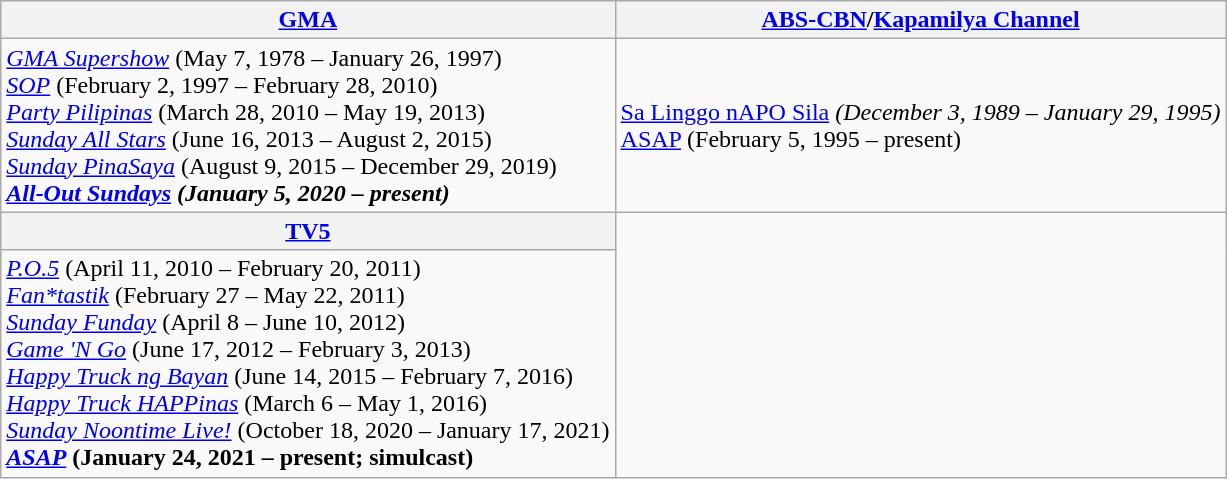<table class="wikitable">
<tr>
<th><a href='#'>GMA</a></th>
<th><a href='#'>ABS-CBN</a>/<a href='#'>Kapamilya Channel</a></th>
</tr>
<tr>
<td><em><a href='#'>GMA Supershow</a></em> (May 7, 1978 – January 26, 1997)<br><a href='#'><em>SOP</em></a> (February 2, 1997 – February 28, 2010)<br><em><a href='#'>Party Pilipinas</a></em> (March 28, 2010 – May 19, 2013)<br><em><a href='#'>Sunday All Stars</a></em> (June 16, 2013 – August 2, 2015)<br><em><a href='#'>Sunday PinaSaya</a></em> (August 9, 2015 – December 29, 2019)<br><strong><em><a href='#'>All-Out Sundays</a><em> (January 5, 2020 – present)<strong></td>
<td></em><a href='#'>Sa Linggo nAPO Sila</a><em> (December 3, 1989 – January 29, 1995)<br></em></strong><a href='#'></em>ASAP<em></a></em> (February 5, 1995 – present)</strong></td>
</tr>
<tr>
<th><a href='#'>TV5</a></th>
<td rowspan="2"></td>
</tr>
<tr>
<td><em><a href='#'>P.O.5</a></em> (April 11, 2010 – February 20, 2011)<br><em><a href='#'>Fan*tastik</a></em> (February 27 – May 22, 2011)<br><em><a href='#'>Sunday Funday</a></em> (April 8 – June 10, 2012)<br><em><a href='#'>Game 'N Go</a></em> (June 17, 2012 – February 3, 2013)<br><em><a href='#'>Happy Truck ng Bayan</a></em> (June 14, 2015 – February 7, 2016)<br><em><a href='#'>Happy Truck HAPPinas</a></em> (March 6 – May 1, 2016)<br><em><a href='#'>Sunday Noontime Live!</a></em> (October 18, 2020 – January 17, 2021)<br><strong><a href='#'><em>ASAP</em></a></strong> <strong>(January 24, 2021 – present; simulcast)</strong></td>
</tr>
</table>
